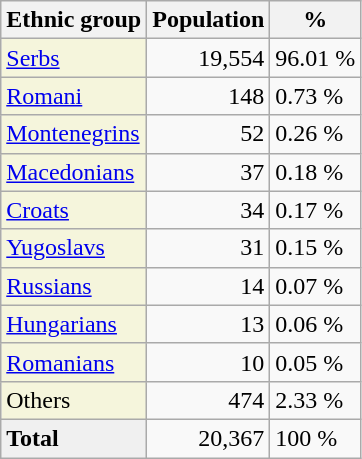<table class="wikitable">
<tr>
<th>Ethnic group</th>
<th>Population</th>
<th>%</th>
</tr>
<tr>
<td style="background:#F5F5DC;"><a href='#'>Serbs</a></td>
<td align="right">19,554</td>
<td>96.01 %</td>
</tr>
<tr>
<td style="background:#F5F5DC;"><a href='#'>Romani</a></td>
<td align="right">148</td>
<td>0.73 %</td>
</tr>
<tr>
<td style="background:#F5F5DC;"><a href='#'>Montenegrins</a></td>
<td align="right">52</td>
<td>0.26 %</td>
</tr>
<tr>
<td style="background:#F5F5DC;"><a href='#'>Macedonians</a></td>
<td align="right">37</td>
<td>0.18 %</td>
</tr>
<tr>
<td style="background:#F5F5DC;"><a href='#'>Croats</a></td>
<td align="right">34</td>
<td>0.17 %</td>
</tr>
<tr>
<td style="background:#F5F5DC;"><a href='#'>Yugoslavs</a></td>
<td align="right">31</td>
<td>0.15 %</td>
</tr>
<tr>
<td style="background:#F5F5DC;"><a href='#'>Russians</a></td>
<td align="right">14</td>
<td>0.07 %</td>
</tr>
<tr>
<td style="background:#F5F5DC;"><a href='#'>Hungarians</a></td>
<td align="right">13</td>
<td>0.06 %</td>
</tr>
<tr>
<td style="background:#F5F5DC;"><a href='#'>Romanians</a></td>
<td align="right">10</td>
<td>0.05 %</td>
</tr>
<tr>
<td style="background:#F5F5DC;">Others</td>
<td align="right">474</td>
<td>2.33 %</td>
</tr>
<tr>
<td style="background:#F0F0F0;"><strong>Total</strong></td>
<td align="right">20,367</td>
<td>100 %</td>
</tr>
</table>
